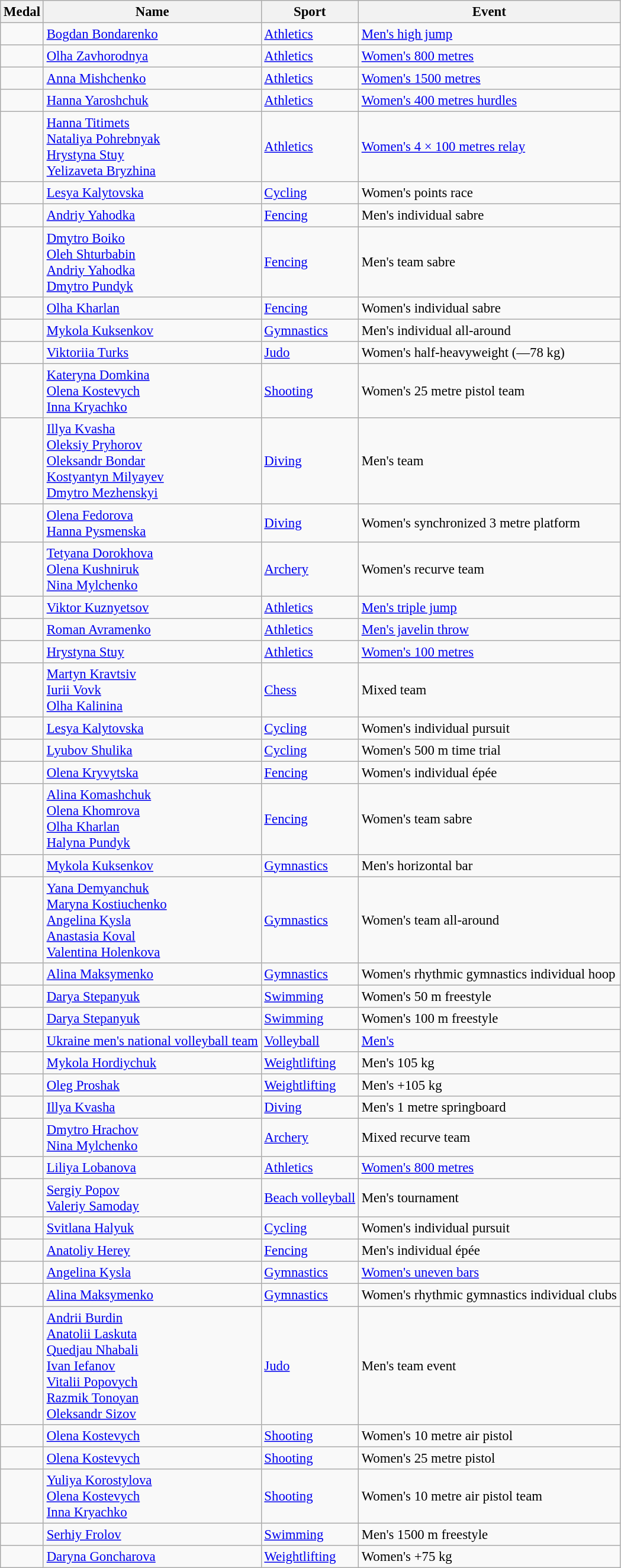<table class="wikitable sortable" style="font-size: 95%;">
<tr>
<th>Medal</th>
<th>Name</th>
<th>Sport</th>
<th>Event</th>
</tr>
<tr>
<td></td>
<td><a href='#'>Bogdan Bondarenko</a></td>
<td><a href='#'>Athletics</a></td>
<td><a href='#'>Men's high jump</a></td>
</tr>
<tr>
<td></td>
<td><a href='#'>Olha Zavhorodnya</a></td>
<td><a href='#'>Athletics</a></td>
<td><a href='#'>Women's 800 metres</a></td>
</tr>
<tr>
<td></td>
<td><a href='#'>Anna Mishchenko</a></td>
<td><a href='#'>Athletics</a></td>
<td><a href='#'>Women's 1500 metres</a></td>
</tr>
<tr>
<td></td>
<td><a href='#'>Hanna Yaroshchuk</a></td>
<td><a href='#'>Athletics</a></td>
<td><a href='#'>Women's 400 metres hurdles</a></td>
</tr>
<tr>
<td></td>
<td><a href='#'>Hanna Titimets</a><br><a href='#'>Nataliya Pohrebnyak</a><br><a href='#'>Hrystyna Stuy</a><br><a href='#'>Yelizaveta Bryzhina</a></td>
<td><a href='#'>Athletics</a></td>
<td><a href='#'>Women's 4 × 100 metres relay</a></td>
</tr>
<tr>
<td></td>
<td><a href='#'>Lesya Kalytovska</a></td>
<td><a href='#'>Cycling</a></td>
<td>Women's points race</td>
</tr>
<tr>
<td></td>
<td><a href='#'>Andriy Yahodka</a></td>
<td><a href='#'>Fencing</a></td>
<td>Men's individual sabre</td>
</tr>
<tr>
<td></td>
<td><a href='#'>Dmytro Boiko</a><br><a href='#'>Oleh Shturbabin</a><br><a href='#'>Andriy Yahodka</a><br><a href='#'>Dmytro Pundyk</a></td>
<td><a href='#'>Fencing</a></td>
<td>Men's team sabre</td>
</tr>
<tr>
<td></td>
<td><a href='#'>Olha Kharlan</a></td>
<td><a href='#'>Fencing</a></td>
<td>Women's individual sabre</td>
</tr>
<tr>
<td></td>
<td><a href='#'>Mykola Kuksenkov</a></td>
<td><a href='#'>Gymnastics</a></td>
<td>Men's individual all-around</td>
</tr>
<tr>
<td></td>
<td><a href='#'>Viktoriia Turks</a></td>
<td><a href='#'>Judo</a></td>
<td>Women's half-heavyweight (—78 kg)</td>
</tr>
<tr>
<td></td>
<td><a href='#'>Kateryna Domkina</a><br><a href='#'>Olena Kostevych</a><br><a href='#'>Inna Kryachko</a></td>
<td><a href='#'>Shooting</a></td>
<td>Women's 25 metre pistol team</td>
</tr>
<tr>
<td></td>
<td><a href='#'>Illya Kvasha</a><br><a href='#'>Oleksiy Pryhorov</a><br><a href='#'>Oleksandr Bondar</a><br><a href='#'>Kostyantyn Milyayev</a><br><a href='#'>Dmytro Mezhenskyi</a></td>
<td><a href='#'>Diving</a></td>
<td>Men's team</td>
</tr>
<tr>
<td></td>
<td><a href='#'>Olena Fedorova</a><br><a href='#'>Hanna Pysmenska</a></td>
<td><a href='#'>Diving</a></td>
<td>Women's synchronized 3 metre platform</td>
</tr>
<tr>
<td></td>
<td><a href='#'>Tetyana Dorokhova</a><br><a href='#'>Olena Kushniruk</a><br><a href='#'>Nina Mylchenko</a></td>
<td><a href='#'>Archery</a></td>
<td>Women's recurve team</td>
</tr>
<tr>
<td></td>
<td><a href='#'>Viktor Kuznyetsov</a></td>
<td><a href='#'>Athletics</a></td>
<td><a href='#'>Men's triple jump</a></td>
</tr>
<tr>
<td></td>
<td><a href='#'>Roman Avramenko</a></td>
<td><a href='#'>Athletics</a></td>
<td><a href='#'>Men's javelin throw</a></td>
</tr>
<tr>
<td></td>
<td><a href='#'>Hrystyna Stuy</a></td>
<td><a href='#'>Athletics</a></td>
<td><a href='#'>Women's 100 metres</a></td>
</tr>
<tr>
<td></td>
<td><a href='#'>Martyn Kravtsiv</a><br><a href='#'>Iurii Vovk</a><br><a href='#'>Olha Kalinina</a></td>
<td><a href='#'>Chess</a></td>
<td>Mixed team</td>
</tr>
<tr>
<td></td>
<td><a href='#'>Lesya Kalytovska</a></td>
<td><a href='#'>Cycling</a></td>
<td>Women's individual pursuit</td>
</tr>
<tr>
<td></td>
<td><a href='#'>Lyubov Shulika</a></td>
<td><a href='#'>Cycling</a></td>
<td>Women's 500 m time trial</td>
</tr>
<tr>
<td></td>
<td><a href='#'>Olena Kryvytska</a></td>
<td><a href='#'>Fencing</a></td>
<td>Women's individual épée</td>
</tr>
<tr>
<td></td>
<td><a href='#'>Alina Komashchuk</a><br><a href='#'>Olena Khomrova</a><br><a href='#'>Olha Kharlan</a><br><a href='#'>Halyna Pundyk</a></td>
<td><a href='#'>Fencing</a></td>
<td>Women's team sabre</td>
</tr>
<tr>
<td></td>
<td><a href='#'>Mykola Kuksenkov</a></td>
<td><a href='#'>Gymnastics</a></td>
<td>Men's horizontal bar</td>
</tr>
<tr>
<td></td>
<td><a href='#'>Yana Demyanchuk</a><br><a href='#'>Maryna Kostiuchenko</a><br><a href='#'>Angelina Kysla</a><br><a href='#'>Anastasia Koval</a><br><a href='#'>Valentina Holenkova</a></td>
<td><a href='#'>Gymnastics</a></td>
<td>Women's team all-around</td>
</tr>
<tr>
<td></td>
<td><a href='#'>Alina Maksymenko</a></td>
<td><a href='#'>Gymnastics</a></td>
<td>Women's rhythmic gymnastics individual hoop</td>
</tr>
<tr>
<td></td>
<td><a href='#'>Darya Stepanyuk</a></td>
<td><a href='#'>Swimming</a></td>
<td>Women's 50 m freestyle</td>
</tr>
<tr>
<td></td>
<td><a href='#'>Darya Stepanyuk</a></td>
<td><a href='#'>Swimming</a></td>
<td>Women's 100 m freestyle</td>
</tr>
<tr>
<td></td>
<td><a href='#'>Ukraine men's national volleyball team</a><br></td>
<td><a href='#'>Volleyball</a></td>
<td><a href='#'>Men's</a></td>
</tr>
<tr>
<td></td>
<td><a href='#'>Mykola Hordiychuk</a></td>
<td><a href='#'>Weightlifting</a></td>
<td>Men's 105 kg</td>
</tr>
<tr>
<td></td>
<td><a href='#'>Oleg Proshak</a></td>
<td><a href='#'>Weightlifting</a></td>
<td>Men's +105 kg</td>
</tr>
<tr>
<td></td>
<td><a href='#'>Illya Kvasha</a></td>
<td><a href='#'>Diving</a></td>
<td>Men's 1 metre springboard</td>
</tr>
<tr>
<td></td>
<td><a href='#'>Dmytro Hrachov</a><br><a href='#'>Nina Mylchenko</a></td>
<td><a href='#'>Archery</a></td>
<td>Mixed recurve team</td>
</tr>
<tr>
<td></td>
<td><a href='#'>Liliya Lobanova</a></td>
<td><a href='#'>Athletics</a></td>
<td><a href='#'>Women's 800 metres</a></td>
</tr>
<tr>
<td></td>
<td><a href='#'>Sergiy Popov</a><br><a href='#'>Valeriy Samoday</a></td>
<td><a href='#'>Beach volleyball</a></td>
<td>Men's tournament</td>
</tr>
<tr>
<td></td>
<td><a href='#'>Svitlana Halyuk</a></td>
<td><a href='#'>Cycling</a></td>
<td>Women's individual pursuit</td>
</tr>
<tr>
<td></td>
<td><a href='#'>Anatoliy Herey</a></td>
<td><a href='#'>Fencing</a></td>
<td>Men's individual épée</td>
</tr>
<tr>
<td></td>
<td><a href='#'>Angelina Kysla</a></td>
<td><a href='#'>Gymnastics</a></td>
<td><a href='#'>Women's uneven bars</a></td>
</tr>
<tr>
<td></td>
<td><a href='#'>Alina Maksymenko</a></td>
<td><a href='#'>Gymnastics</a></td>
<td>Women's rhythmic gymnastics individual clubs</td>
</tr>
<tr>
<td></td>
<td><a href='#'>Andrii Burdin</a><br><a href='#'>Anatolii Laskuta</a><br><a href='#'>Quedjau Nhabali</a><br><a href='#'>Ivan Iefanov</a><br><a href='#'>Vitalii Popovych</a><br><a href='#'>Razmik Tonoyan</a><br><a href='#'>Oleksandr Sizov</a></td>
<td><a href='#'>Judo</a></td>
<td>Men's team event</td>
</tr>
<tr>
<td></td>
<td><a href='#'>Olena Kostevych</a></td>
<td><a href='#'>Shooting</a></td>
<td>Women's 10 metre air pistol</td>
</tr>
<tr>
<td></td>
<td><a href='#'>Olena Kostevych</a></td>
<td><a href='#'>Shooting</a></td>
<td>Women's 25 metre pistol</td>
</tr>
<tr>
<td></td>
<td><a href='#'>Yuliya Korostylova</a><br><a href='#'>Olena Kostevych</a><br><a href='#'>Inna Kryachko</a></td>
<td><a href='#'>Shooting</a></td>
<td>Women's 10 metre air pistol team</td>
</tr>
<tr>
<td></td>
<td><a href='#'>Serhiy Frolov</a></td>
<td><a href='#'>Swimming</a></td>
<td>Men's 1500 m freestyle</td>
</tr>
<tr>
<td></td>
<td><a href='#'>Daryna Goncharova</a></td>
<td><a href='#'>Weightlifting</a></td>
<td>Women's +75 kg</td>
</tr>
</table>
